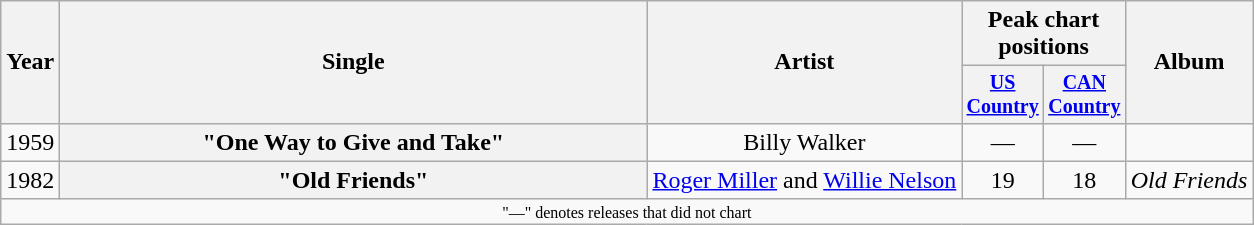<table class="wikitable plainrowheaders" style="text-align:center;">
<tr>
<th rowspan="2">Year</th>
<th rowspan="2" style="width:24em;">Single</th>
<th rowspan="2">Artist</th>
<th colspan="2">Peak chart<br>positions</th>
<th rowspan="2">Album</th>
</tr>
<tr style="font-size:smaller;">
<th width="40"><a href='#'>US Country</a><br></th>
<th width="40"><a href='#'>CAN Country</a><br></th>
</tr>
<tr>
<td>1959</td>
<th scope="row">"One Way to Give and Take"</th>
<td>Billy Walker</td>
<td>—</td>
<td>—</td>
<td></td>
</tr>
<tr>
<td>1982</td>
<th scope="row">"Old Friends"</th>
<td><a href='#'>Roger Miller</a> and <a href='#'>Willie Nelson</a></td>
<td>19</td>
<td>18</td>
<td align="left"><em>Old Friends</em></td>
</tr>
<tr>
<td colspan="6" style="font-size: 8pt">"—" denotes releases that did not chart</td>
</tr>
</table>
